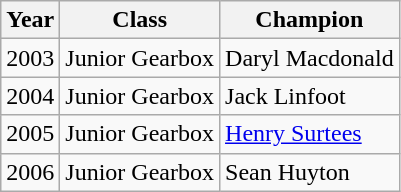<table class="wikitable">
<tr>
<th>Year</th>
<th>Class</th>
<th>Champion</th>
</tr>
<tr>
<td>2003</td>
<td>Junior Gearbox</td>
<td>Daryl Macdonald</td>
</tr>
<tr>
<td>2004</td>
<td>Junior Gearbox</td>
<td>Jack Linfoot</td>
</tr>
<tr>
<td>2005</td>
<td>Junior Gearbox</td>
<td><a href='#'>Henry Surtees</a></td>
</tr>
<tr>
<td>2006</td>
<td>Junior Gearbox</td>
<td>Sean Huyton</td>
</tr>
</table>
